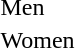<table>
<tr>
<td>Men<br></td>
<td><br></td>
<td><br></td>
<td><br></td>
</tr>
<tr>
<td>Women<br></td>
<td><br></td>
<td><br></td>
<td><br></td>
</tr>
</table>
